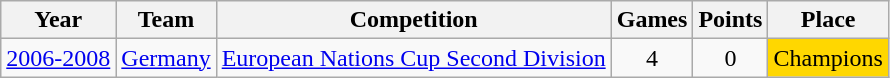<table class="wikitable">
<tr>
<th>Year</th>
<th>Team</th>
<th>Competition</th>
<th>Games</th>
<th>Points</th>
<th>Place</th>
</tr>
<tr align="center">
<td><a href='#'>2006-2008</a></td>
<td><a href='#'>Germany</a></td>
<td><a href='#'>European Nations Cup Second Division</a></td>
<td>4</td>
<td>0</td>
<td bgcolor="#FFD700">Champions</td>
</tr>
</table>
